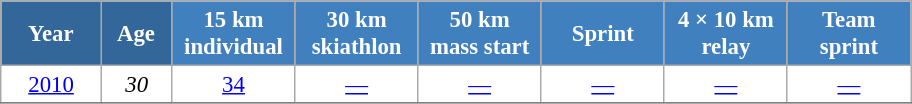<table class="wikitable" style="font-size:95%; text-align:center; border:grey solid 1px; border-collapse:collapse; background:#ffffff;">
<tr>
<th style="background-color:#369; color:white; width:60px;"> Year </th>
<th style="background-color:#369; color:white; width:40px;"> Age </th>
<th style="background-color:#4180be; color:white; width:75px;"> 15 km <br> individual </th>
<th style="background-color:#4180be; color:white; width:75px;"> 30 km <br> skiathlon </th>
<th style="background-color:#4180be; color:white; width:75px;"> 50 km <br> mass start </th>
<th style="background-color:#4180be; color:white; width:75px;"> Sprint </th>
<th style="background-color:#4180be; color:white; width:75px;"> 4 × 10 km <br> relay </th>
<th style="background-color:#4180be; color:white; width:75px;"> Team <br> sprint </th>
</tr>
<tr>
<td><a href='#'>2010</a></td>
<td><em>30</em></td>
<td><a href='#'>34</a></td>
<td><a href='#'>—</a></td>
<td><a href='#'>—</a></td>
<td><a href='#'>—</a></td>
<td><a href='#'>—</a></td>
<td><a href='#'>—</a></td>
</tr>
<tr>
</tr>
</table>
